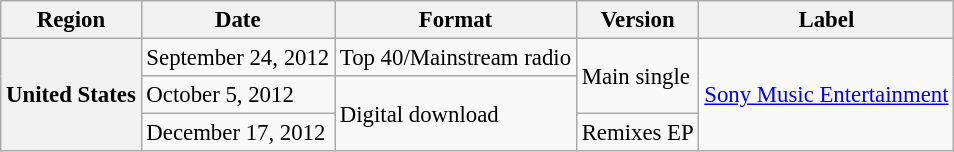<table class="wikitable plainrowheaders" style="font-size:95%;">
<tr>
<th scope="col">Region</th>
<th>Date</th>
<th>Format</th>
<th>Version</th>
<th>Label</th>
</tr>
<tr>
<th scope="row" rowspan="3">United States</th>
<td>September 24, 2012</td>
<td>Top 40/Mainstream radio</td>
<td rowspan="2">Main single</td>
<td rowspan="3"><a href='#'>Sony Music Entertainment</a></td>
</tr>
<tr>
<td>October 5, 2012</td>
<td rowspan="2">Digital download</td>
</tr>
<tr>
<td>December 17, 2012</td>
<td>Remixes EP</td>
</tr>
</table>
